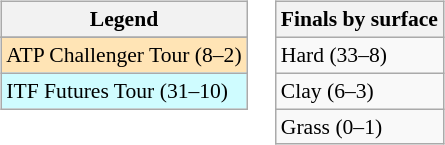<table>
<tr valign=top>
<td><br><table class=wikitable style=font-size:90%>
<tr>
<th>Legend</th>
</tr>
<tr bgcolor=e5d1cb>
</tr>
<tr bgcolor=moccasin>
<td>ATP Challenger Tour (8–2)</td>
</tr>
<tr bgcolor=cffcff>
<td>ITF Futures Tour (31–10)</td>
</tr>
</table>
</td>
<td><br><table class=wikitable style=font-size:90%>
<tr>
<th>Finals by surface</th>
</tr>
<tr>
<td>Hard (33–8)</td>
</tr>
<tr>
<td>Clay (6–3)</td>
</tr>
<tr>
<td>Grass (0–1)</td>
</tr>
</table>
</td>
</tr>
</table>
